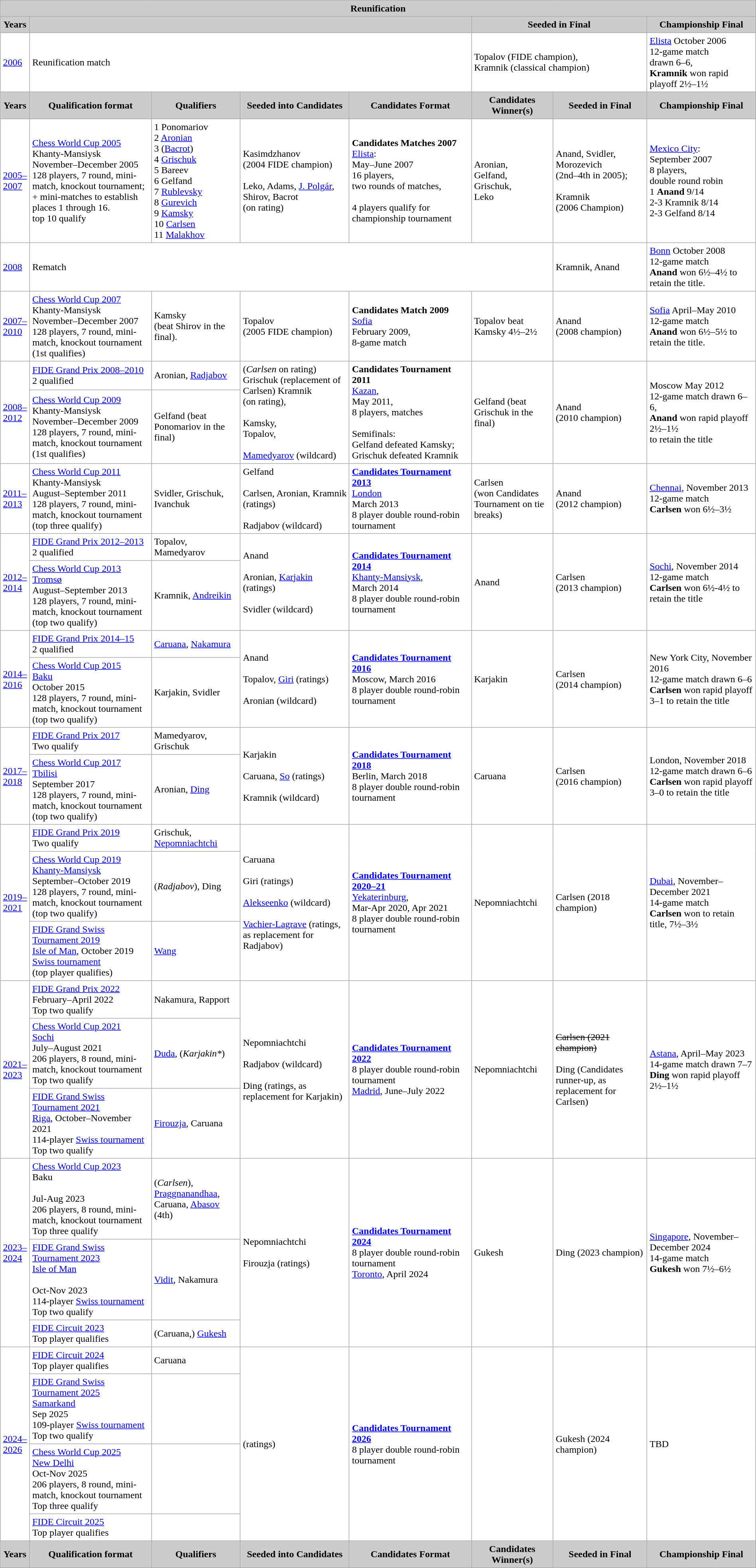<table border="1" cellpadding="4" cellspacing="0" style="border:1px solid #aaa; border-collapse:collapse">
<tr style="background:#cccccc;">
<th colspan="8" align="center"><strong>Reunification</strong></th>
</tr>
<tr style="background:#cccccc;">
<th><strong>Years</strong></th>
<th colspan=4></th>
<th colspan=2 align=center><strong>Seeded in Final</strong></th>
<th width=15%><strong>Championship Final</strong></th>
</tr>
<tr>
<td><a href='#'>2006</a></td>
<td colspan="4">Reunification match</td>
<td colspan="2">Topalov (FIDE champion),<br> Kramnik (classical champion)</td>
<td><a href='#'>Elista</a> October 2006<br>12-game match<br>drawn 6–6,<br> <strong>Kramnik</strong> won rapid playoff 2½–1½</td>
</tr>
<tr style="background:#cccccc;">
<th><strong>Years</strong></th>
<th width=17%><strong>Qualification format</strong></th>
<th width=12%><strong>Qualifiers</strong></th>
<th width=15%><strong>Seeded into Candidates</strong></th>
<th width=17%><strong>Candidates Format</strong></th>
<th width=11%><strong>Candidates Winner(s)</strong></th>
<th width=13%><strong>Seeded in Final</strong></th>
<th width=15%><strong>Championship Final</strong></th>
</tr>
<tr>
<td><a href='#'>2005–2007</a></td>
<td><a href='#'>Chess World Cup 2005</a><br> Khanty-Mansiysk<br>November–December 2005<br> 128 players, 7 round, mini-match, knockout tournament;<br> + mini-matches to establish places 1 through 16.<br> top 10 qualify</td>
<td>1 Ponomariov <br>2 <a href='#'>Aronian</a> <br>3 (<a href='#'>Bacrot</a>)<br> 4 <a href='#'>Grischuk</a> <br>5 Bareev <br>6 Gelfand <br> 7 <a href='#'>Rublevsky</a> <br>8 <a href='#'>Gurevich</a> <br>9 <a href='#'>Kamsky</a> <br>10 <a href='#'>Carlsen</a> <br>11 <a href='#'>Malakhov</a></td>
<td>Kasimdzhanov<br> (2004 FIDE champion)<br><br> Leko, Adams, <a href='#'>J. Polgár</a>, Shirov, Bacrot<br> (on rating)</td>
<td><strong>Candidates Matches 2007</strong><br> <a href='#'>Elista</a>:<br> May–June 2007<br>16 players,<br> two rounds of matches,<br><br> 4 players qualify for championship tournament</td>
<td>Aronian,<br> Gelfand,<br> Grischuk,<br> Leko</td>
<td>Anand, Svidler, Morozevich<br> (2nd–4th in 2005);<br><br>Kramnik<br> (2006 Champion)</td>
<td><a href='#'>Mexico City</a>:<br> September 2007<br>8 players,<br> double round robin <br>1 <strong>Anand</strong> 9/14<br>2-3 Kramnik 8/14<br>2-3 Gelfand 8/14</td>
</tr>
<tr>
<td><a href='#'>2008</a></td>
<td colspan="5">Rematch</td>
<td>Kramnik, Anand</td>
<td><a href='#'>Bonn</a> October 2008<br>12-game match<br><strong>Anand</strong> won 6½–4½ to retain the title.</td>
</tr>
<tr>
<td><a href='#'>2007–2010</a></td>
<td><a href='#'>Chess World Cup 2007</a><br> Khanty-Mansiysk<br> November–December 2007<br> 128 players, 7 round, mini-match, knockout tournament (1st qualifies)</td>
<td>Kamsky <br>(beat Shirov in the final).</td>
<td>Topalov<br>(2005 FIDE champion)</td>
<td><strong>Candidates Match 2009</strong><br><a href='#'>Sofia</a><br> February 2009, <br>8-game match</td>
<td>Topalov beat Kamsky 4½–2½</td>
<td>Anand<br> (2008 champion)</td>
<td><a href='#'>Sofia</a> April–May 2010<br>12-game match<br><strong>Anand</strong> won 6½–5½ to retain the title.</td>
</tr>
<tr>
<td rowspan="2"><a href='#'>2008–2012</a></td>
<td><a href='#'>FIDE Grand Prix 2008–2010</a><br>2 qualified</td>
<td>Aronian, <a href='#'>Radjabov</a></td>
<td rowspan="2">(<em>Carlsen</em> on rating)<br> Grischuk (replacement of Carlsen) Kramnik<br> (on rating),<br><br>Kamsky,<br>  Topalov,<br><br> <a href='#'>Mamedyarov</a> (wildcard)</td>
<td rowspan="2"><strong>Candidates Tournament 2011</strong><br><a href='#'>Kazan</a>,<br> May 2011,  <br>8 players, matches <br><br> Semifinals:<br>Gelfand defeated Kamsky;<br>Grischuk defeated Kramnik</td>
<td rowspan="2">Gelfand (beat Grischuk in the final)</td>
<td rowspan="2">Anand<br> (2010 champion)</td>
<td rowspan="2">Moscow May 2012<br>12-game match drawn 6–6,<br><strong>Anand</strong> won rapid playoff 2½–1½<br>to retain the title</td>
</tr>
<tr>
<td><a href='#'>Chess World Cup 2009</a><br> Khanty-Mansiysk<br> November–December 2009<br> 128 players, 7 round, mini-match, knockout tournament (1st qualifies)</td>
<td>Gelfand (beat Ponomariov in the final)</td>
</tr>
<tr>
<td><a href='#'>2011–2013</a></td>
<td><a href='#'>Chess World Cup 2011</a><br> Khanty-Mansiysk<br> August–September 2011<br> 128 players, 7 round, mini-match, knockout tournament (top three qualify)</td>
<td>Svidler, Grischuk, Ivanchuk</td>
<td>Gelfand<br><br> Carlsen, Aronian, Kramnik (ratings)<br><br> Radjabov (wildcard)</td>
<td><strong><a href='#'>Candidates Tournament 2013</a></strong><br><a href='#'>London</a><br>March 2013<br>8 player double round-robin tournament</td>
<td>Carlsen<br>(won Candidates Tournament on tie breaks)</td>
<td>Anand <br>(2012 champion)</td>
<td><a href='#'>Chennai</a>, November 2013<br>12-game match<br><strong>Carlsen</strong> won 6½–3½</td>
</tr>
<tr>
<td rowspan="2"><a href='#'>2012–2014</a></td>
<td><a href='#'>FIDE Grand Prix 2012–2013</a><br>2 qualified</td>
<td>Topalov, Mamedyarov</td>
<td rowspan="2">Anand<br><br>Aronian, <a href='#'>Karjakin</a> (ratings)<br><br>Svidler (wildcard)</td>
<td rowspan="2"><strong><a href='#'>Candidates Tournament 2014</a></strong><br><a href='#'>Khanty-Mansiysk</a>,<br>March 2014<br>8 player double round-robin tournament</td>
<td rowspan="2">Anand</td>
<td rowspan="2">Carlsen<br>(2013 champion)</td>
<td rowspan="2"><a href='#'>Sochi</a>, November 2014<br>12-game match<br><strong>Carlsen</strong> won 6½-4½ to retain the title</td>
</tr>
<tr>
<td><a href='#'>Chess World Cup 2013</a><br> <a href='#'>Tromsø</a><br>August–September 2013<br>128 players, 7 round, mini-match, knockout tournament (top two qualify)</td>
<td>Kramnik, <a href='#'>Andreikin</a></td>
</tr>
<tr>
<td rowspan="2"><a href='#'>2014–2016</a></td>
<td><a href='#'>FIDE Grand Prix 2014–15</a><br>2 qualified</td>
<td><a href='#'>Caruana</a>, <a href='#'>Nakamura</a></td>
<td rowspan="2">Anand<br><br>Topalov, <a href='#'>Giri</a> (ratings)<br><br>Aronian (wildcard)</td>
<td rowspan="2"><strong><a href='#'>Candidates Tournament 2016</a></strong><br> Moscow, March 2016<br>8 player double round-robin tournament</td>
<td rowspan="2">Karjakin</td>
<td rowspan="2">Carlsen<br>(2014 champion)</td>
<td rowspan="2">New York City, November 2016<br>12-game match drawn 6–6<br><strong>Carlsen</strong> won rapid playoff 3–1 to retain the title</td>
</tr>
<tr>
<td><a href='#'>Chess World Cup 2015</a><br><a href='#'>Baku</a><br>October 2015<br>128 players, 7 round, mini-match, knockout tournament<br> (top two qualify)</td>
<td>Karjakin, Svidler</td>
</tr>
<tr>
<td rowspan="2"><a href='#'>2017–2018</a></td>
<td><a href='#'>FIDE Grand Prix 2017</a><br>Two qualify</td>
<td>Mamedyarov, Grischuk</td>
<td rowspan="2">Karjakin<br><br>Caruana, <a href='#'>So</a> (ratings)<br><br>Kramnik (wildcard)</td>
<td rowspan="2"><strong><a href='#'>Candidates Tournament 2018</a></strong><br>Berlin, March 2018<br>8 player double round-robin tournament</td>
<td rowspan="2">Caruana</td>
<td rowspan="2">Carlsen<br>(2016 champion)</td>
<td rowspan="2">London, November 2018<br>12-game match drawn 6–6<br><strong>Carlsen</strong> won rapid playoff 3–0 to retain the title</td>
</tr>
<tr>
<td><a href='#'>Chess World Cup 2017</a><br><a href='#'>Tbilisi</a><br>September 2017<br>128 players, 7 round, mini-match, knockout tournament<br> (top two qualify)</td>
<td>Aronian, <a href='#'>Ding</a></td>
</tr>
<tr>
<td rowspan="3"><a href='#'>2019–2021</a></td>
<td><a href='#'>FIDE Grand Prix 2019</a><br>Two qualify</td>
<td>Grischuk, <a href='#'>Nepomniachtchi</a></td>
<td rowspan="3">Caruana<br><br>Giri (ratings)<br><br><a href='#'>Alekseenko</a> (wildcard)<br><br><a href='#'>Vachier-Lagrave</a> (ratings, as replacement for Radjabov)</td>
<td rowspan="3"><strong><a href='#'>Candidates Tournament 2020–21</a></strong><br><a href='#'>Yekaterinburg</a>,<br>Mar-Apr 2020, Apr 2021<br>8 player double round-robin tournament</td>
<td rowspan="3">Nepomniachtchi</td>
<td rowspan="3">Carlsen (2018 champion)</td>
<td rowspan="3"><a href='#'>Dubai</a>, November–December 2021<br>14-game match<br><strong>Carlsen</strong> won to retain title, 7½–3½</td>
</tr>
<tr>
<td><a href='#'>Chess World Cup 2019</a><br><a href='#'>Khanty-Mansiysk</a><br>September–October 2019<br>128 players, 7 round, mini-match, knockout tournament<br> (top two qualify)</td>
<td>(<em>Radjabov</em>), Ding</td>
</tr>
<tr>
<td><a href='#'>FIDE Grand Swiss Tournament 2019</a><br><a href='#'>Isle of Man</a>, October 2019<br> <a href='#'>Swiss tournament</a><br>  (top player qualifies)</td>
<td><a href='#'>Wang</a></td>
</tr>
<tr>
<td rowspan="3"><a href='#'>2021–2023</a></td>
<td><a href='#'>FIDE Grand Prix 2022</a><br>February–April 2022<br>Top two qualify</td>
<td>Nakamura, Rapport</td>
<td rowspan="3">Nepomniachtchi<br><br> Radjabov (wildcard)<br><br> Ding (ratings, as replacement for Karjakin)</td>
<td rowspan="3"><strong><a href='#'>Candidates Tournament 2022</a></strong><br>8 player double round-robin tournament<br><a href='#'>Madrid</a>, June–July 2022</td>
<td rowspan="3">Nepomniachtchi</td>
<td rowspan="3"><s>Carlsen (2021 champion)</s><br><br>Ding (Candidates runner-up, as replacement for Carlsen)</td>
<td rowspan="3"><a href='#'>Astana</a>, April–May 2023<br>14-game match drawn 7–7<br><strong>Ding</strong> won rapid playoff 2½–1½</td>
</tr>
<tr>
<td><a href='#'>Chess World Cup 2021</a><br><a href='#'>Sochi</a><br>July–August 2021<br>206 players, 8 round, mini-match, knockout tournament<br> Top two qualify</td>
<td><a href='#'>Duda</a>, (<em>Karjakin*</em>)</td>
</tr>
<tr>
<td><a href='#'>FIDE Grand Swiss Tournament 2021</a><br><a href='#'>Riga</a>, October–November 2021<br>114-player <a href='#'>Swiss tournament</a> <br>Top two qualify</td>
<td><a href='#'>Firouzja</a>, Caruana</td>
</tr>
<tr>
<td rowspan="3"><a href='#'>2023–2024</a></td>
<td><a href='#'>Chess World Cup 2023</a><br>Baku<br><br>Jul-Aug 2023<br>206 players, 8 round, mini-match, knockout tournament<br>Top three qualify</td>
<td>(<em>Carlsen</em>), <a href='#'>Praggnanandhaa</a>, Caruana, <a href='#'>Abasov</a> (4th)</td>
<td rowspan="3">Nepomniachtchi<br><br>Firouzja (ratings)</td>
<td rowspan="3"><strong><a href='#'>Candidates Tournament 2024</a></strong><br>8 player double round-robin tournament<br><a href='#'>Toronto</a>, April 2024</td>
<td rowspan="3">Gukesh</td>
<td rowspan="3">Ding (2023 champion)</td>
<td rowspan="3"><a href='#'>Singapore</a>, November–December 2024<br>14-game match<br><strong>Gukesh</strong> won 7½–6½</td>
</tr>
<tr>
<td><a href='#'>FIDE Grand Swiss Tournament 2023</a><br><a href='#'>Isle of Man</a><br><br>Oct-Nov 2023<br>114-player <a href='#'>Swiss tournament</a><br>Top two qualify</td>
<td><a href='#'>Vidit</a>, Nakamura</td>
</tr>
<tr>
<td><a href='#'>FIDE Circuit 2023</a><br>Top player qualifies</td>
<td>(Caruana,) <a href='#'>Gukesh</a></td>
</tr>
<tr>
<td rowspan="4"><a href='#'>2024–2026</a></td>
<td><a href='#'>FIDE Circuit 2024</a><br>Top player qualifies</td>
<td>Caruana</td>
<td rowspan="4">(ratings)</td>
<td rowspan="4"><strong><a href='#'>Candidates Tournament 2026</a></strong><br>8 player double round-robin tournament</td>
<td rowspan="4"></td>
<td rowspan="4">Gukesh (2024 champion)</td>
<td rowspan="4">TBD</td>
</tr>
<tr>
<td><a href='#'>FIDE Grand Swiss Tournament 2025</a><br><a href='#'>Samarkand</a><br>Sep 2025<br>109-player <a href='#'>Swiss tournament</a><br>Top two qualify</td>
<td></td>
</tr>
<tr>
<td><a href='#'>Chess World Cup 2025</a><br><a href='#'>New Delhi</a><br>Oct-Nov 2025<br>206 players, 8 round, mini-match, knockout tournament<br>Top three qualify</td>
<td></td>
</tr>
<tr>
<td><a href='#'>FIDE Circuit 2025</a><br>Top player qualifies</td>
<td></td>
</tr>
<tr style="background:#cccccc;">
<th><strong>Years</strong></th>
<th><strong>Qualification format</strong></th>
<th><strong>Qualifiers</strong></th>
<th><strong>Seeded into Candidates</strong></th>
<th><strong>Candidates Format</strong></th>
<th><strong>Candidates Winner(s)</strong></th>
<th><strong>Seeded in Final</strong></th>
<th><strong>Championship Final</strong></th>
</tr>
</table>
